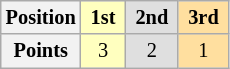<table class="wikitable" style="font-size:85%; text-align:center">
<tr>
<th>Position</th>
<td style="background:#ffffbf;"> <strong>1st</strong> </td>
<td style="background:#dfdfdf;"> <strong>2nd</strong> </td>
<td style="background:#ffdf9f;"> <strong>3rd</strong> </td>
</tr>
<tr>
<th>Points</th>
<td style="background:#ffffbf;">3</td>
<td style="background:#dfdfdf;">2</td>
<td style="background:#ffdf9f;">1</td>
</tr>
</table>
